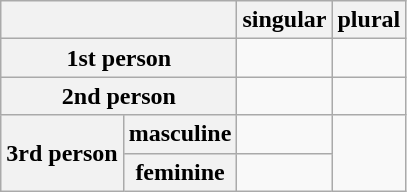<table class="wikitable">
<tr>
<th colspan="2"></th>
<th>singular</th>
<th>plural</th>
</tr>
<tr>
<th colspan="2">1st person</th>
<td></td>
<td></td>
</tr>
<tr>
<th colspan="2">2nd person</th>
<td></td>
<td></td>
</tr>
<tr>
<th rowspan="2">3rd person</th>
<th>masculine</th>
<td></td>
<td rowspan="2"></td>
</tr>
<tr>
<th>feminine</th>
<td></td>
</tr>
</table>
